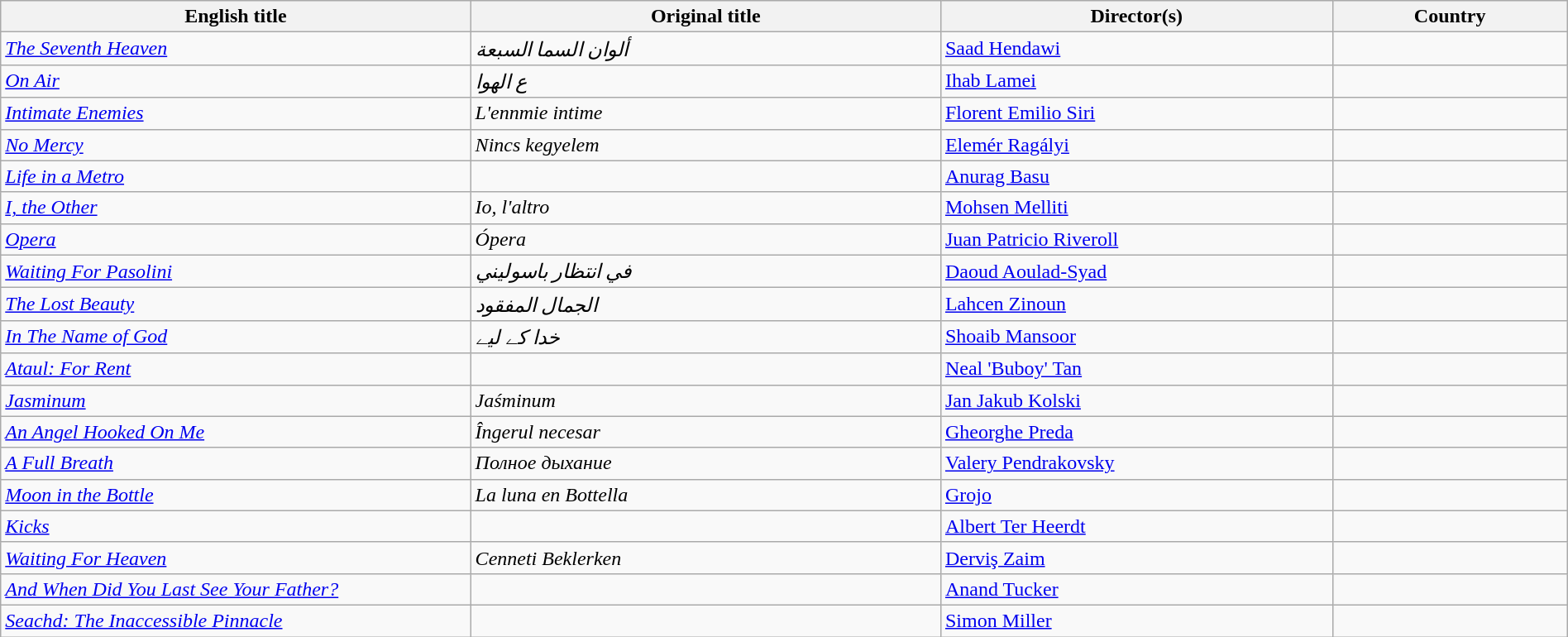<table class="sortable wikitable" width=100% cellpadding="5">
<tr>
<th width="30%">English title</th>
<th width="30%">Original title</th>
<th width="25%">Director(s)</th>
<th width="15%">Country</th>
</tr>
<tr>
<td><em><a href='#'>The Seventh Heaven</a></em></td>
<td><em>ألوان السما السبعة</em></td>
<td><a href='#'>Saad Hendawi</a></td>
<td></td>
</tr>
<tr>
<td><em><a href='#'>On Air</a></em></td>
<td><em>ع الهوا</em></td>
<td><a href='#'>Ihab Lamei</a></td>
<td></td>
</tr>
<tr>
<td><em><a href='#'>Intimate Enemies</a></em></td>
<td><em>L'ennmie intime</em></td>
<td><a href='#'>Florent Emilio Siri</a></td>
<td></td>
</tr>
<tr>
<td><em><a href='#'>No Mercy</a></em></td>
<td><em>Nincs kegyelem</em></td>
<td><a href='#'>Elemér Ragályi</a></td>
<td></td>
</tr>
<tr>
<td><em><a href='#'>Life in a Metro</a></em></td>
<td></td>
<td><a href='#'>Anurag Basu</a></td>
<td></td>
</tr>
<tr>
<td><em><a href='#'>I, the Other</a></em></td>
<td><em>Io, l'altro</em></td>
<td><a href='#'>Mohsen Melliti</a></td>
<td></td>
</tr>
<tr>
<td><em><a href='#'>Opera</a></em></td>
<td><em>Ópera</em></td>
<td><a href='#'>Juan Patricio Riveroll</a></td>
<td></td>
</tr>
<tr>
<td><em><a href='#'>Waiting For Pasolini</a></em></td>
<td><em>في انتظار باسوليني</em></td>
<td><a href='#'>Daoud Aoulad-Syad</a></td>
<td></td>
</tr>
<tr>
<td><em><a href='#'>The Lost Beauty</a></em></td>
<td><em>الجمال المفقود</em></td>
<td><a href='#'>Lahcen Zinoun</a></td>
<td></td>
</tr>
<tr>
<td><em><a href='#'>In The Name of God</a></em></td>
<td><em>خدا کے لیے</em></td>
<td><a href='#'>Shoaib Mansoor</a></td>
<td></td>
</tr>
<tr>
<td><em><a href='#'>Ataul: For Rent</a></em></td>
<td></td>
<td><a href='#'>Neal 'Buboy' Tan</a></td>
<td></td>
</tr>
<tr>
<td><em><a href='#'>Jasminum</a></em></td>
<td><em>Jaśminum</em></td>
<td><a href='#'>Jan Jakub Kolski</a></td>
<td></td>
</tr>
<tr>
<td><em><a href='#'>An Angel Hooked On Me</a></em></td>
<td><em>Îngerul necesar</em></td>
<td><a href='#'>Gheorghe Preda</a></td>
<td></td>
</tr>
<tr>
<td><em><a href='#'>A Full Breath</a></em></td>
<td><em>Полное дыхание</em></td>
<td><a href='#'>Valery Pendrakovsky</a></td>
<td></td>
</tr>
<tr>
<td><em><a href='#'>Moon in the Bottle</a></em></td>
<td><em>La luna en Bottella</em></td>
<td><a href='#'>Grojo</a></td>
<td></td>
</tr>
<tr>
<td><em><a href='#'>Kicks</a></em></td>
<td></td>
<td><a href='#'>Albert Ter Heerdt</a></td>
<td></td>
</tr>
<tr>
<td><em><a href='#'>Waiting For Heaven</a></em></td>
<td><em>Cenneti Beklerken</em></td>
<td><a href='#'>Derviş Zaim</a></td>
<td></td>
</tr>
<tr>
<td><em><a href='#'>And When Did You Last See Your Father?</a></em></td>
<td></td>
<td><a href='#'>Anand Tucker</a></td>
<td></td>
</tr>
<tr>
<td><em><a href='#'>Seachd: The Inaccessible Pinnacle</a></em></td>
<td></td>
<td><a href='#'>Simon Miller</a></td>
<td></td>
</tr>
</table>
